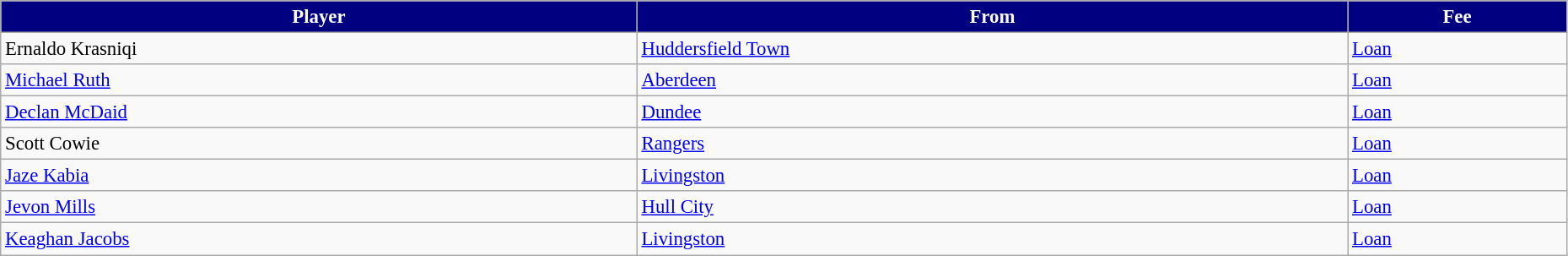<table class="wikitable" style="text-align:left; font-size:95%;width:98%;">
<tr>
<th style="background:navy; color:white;">Player</th>
<th style="background:navy; color:white;">From</th>
<th style="background:navy; color:white;">Fee</th>
</tr>
<tr>
<td> Ernaldo Krasniqi</td>
<td> <a href='#'>Huddersfield Town</a></td>
<td><a href='#'>Loan</a></td>
</tr>
<tr>
<td> <a href='#'>Michael Ruth</a></td>
<td> <a href='#'>Aberdeen</a></td>
<td><a href='#'>Loan</a></td>
</tr>
<tr>
<td> <a href='#'>Declan McDaid</a></td>
<td> <a href='#'>Dundee</a></td>
<td><a href='#'>Loan</a></td>
</tr>
<tr>
<td> Scott Cowie</td>
<td> <a href='#'>Rangers</a></td>
<td><a href='#'>Loan</a></td>
</tr>
<tr>
<td> <a href='#'>Jaze Kabia</a></td>
<td> <a href='#'>Livingston</a></td>
<td><a href='#'>Loan</a></td>
</tr>
<tr>
<td> <a href='#'>Jevon Mills</a></td>
<td> <a href='#'>Hull City</a></td>
<td><a href='#'>Loan</a></td>
</tr>
<tr>
<td> <a href='#'>Keaghan Jacobs</a></td>
<td> <a href='#'>Livingston</a></td>
<td><a href='#'>Loan</a></td>
</tr>
</table>
